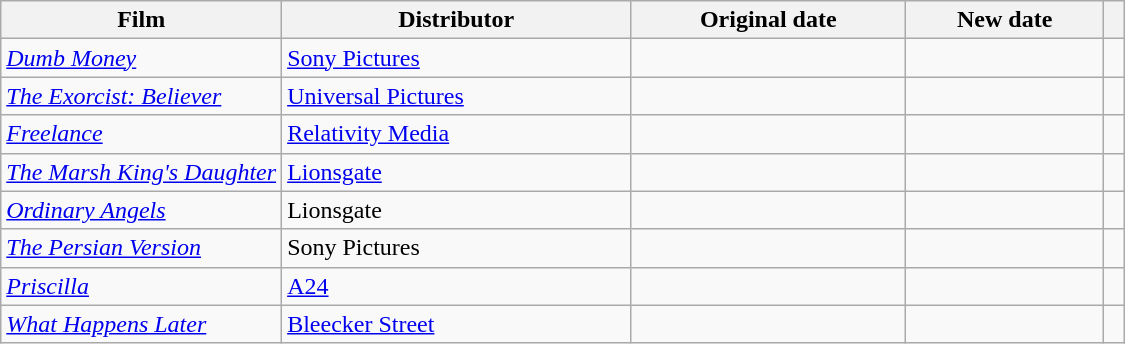<table class="wikitable sortable defaultcenter col1left">
<tr>
<th scope="col" style="width:25%;">Film</th>
<th scope="col">Distributor</th>
<th scope="col">Original date</th>
<th scope="col">New date</th>
<th scope="col" class="unsortable"></th>
</tr>
<tr>
<td><em><a href='#'>Dumb Money</a></em></td>
<td><a href='#'>Sony Pictures</a></td>
<td></td>
<td></td>
<td></td>
</tr>
<tr>
<td><em><a href='#'>The Exorcist: Believer</a></em></td>
<td><a href='#'>Universal Pictures</a></td>
<td></td>
<td></td>
<td></td>
</tr>
<tr>
<td><em><a href='#'>Freelance</a></em></td>
<td><a href='#'>Relativity Media</a></td>
<td></td>
<td></td>
<td></td>
</tr>
<tr>
<td data-sort-value="Marsh King's Daughter, The"><em><a href='#'>The Marsh King's Daughter</a></em></td>
<td><a href='#'>Lionsgate</a></td>
<td></td>
<td></td>
<td></td>
</tr>
<tr>
<td><em><a href='#'>Ordinary Angels</a></em></td>
<td>Lionsgate</td>
<td></td>
<td></td>
<td></td>
</tr>
<tr>
<td data-sort-value="Persian Version, The"><em><a href='#'>The Persian Version</a></em></td>
<td>Sony Pictures</td>
<td></td>
<td></td>
<td></td>
</tr>
<tr>
<td><em><a href='#'>Priscilla</a></em></td>
<td><a href='#'>A24</a></td>
<td></td>
<td></td>
<td></td>
</tr>
<tr>
<td><em><a href='#'>What Happens Later</a></em></td>
<td><a href='#'>Bleecker Street</a></td>
<td></td>
<td></td>
<td></td>
</tr>
</table>
